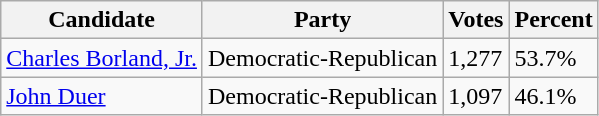<table class=wikitable>
<tr>
<th>Candidate</th>
<th>Party</th>
<th>Votes</th>
<th>Percent</th>
</tr>
<tr>
<td><a href='#'>Charles Borland, Jr.</a></td>
<td>Democratic-Republican</td>
<td>1,277</td>
<td>53.7%</td>
</tr>
<tr>
<td><a href='#'>John Duer</a></td>
<td>Democratic-Republican</td>
<td>1,097</td>
<td>46.1%</td>
</tr>
</table>
